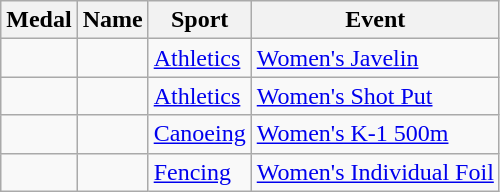<table class="wikitable sortable">
<tr>
<th>Medal</th>
<th>Name</th>
<th>Sport</th>
<th>Event</th>
</tr>
<tr>
<td></td>
<td></td>
<td><a href='#'>Athletics</a></td>
<td><a href='#'>Women's Javelin</a></td>
</tr>
<tr>
<td></td>
<td></td>
<td><a href='#'>Athletics</a></td>
<td><a href='#'>Women's Shot Put</a></td>
</tr>
<tr>
<td></td>
<td></td>
<td><a href='#'>Canoeing</a></td>
<td><a href='#'>Women's K-1 500m</a></td>
</tr>
<tr>
<td></td>
<td></td>
<td><a href='#'>Fencing</a></td>
<td><a href='#'>Women's Individual Foil</a></td>
</tr>
</table>
